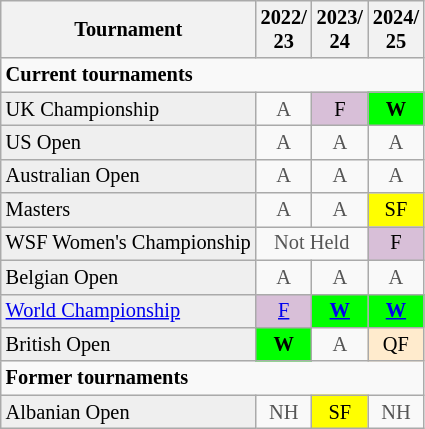<table class="wikitable" style="font-size:85%;">
<tr>
<th>Tournament</th>
<th>2022/<br>23</th>
<th>2023/<br>24</th>
<th>2024/<br>25</th>
</tr>
<tr>
<td colspan="10"><strong>Current tournaments</strong></td>
</tr>
<tr>
<td style="background:#EFEFEF;">UK Championship</td>
<td align="center" style="color:#555555;">A</td>
<td align="center" style="background:thistle;">F</td>
<td align="center" style="background:#00ff00;"><strong>W</strong></td>
</tr>
<tr>
<td style="background:#EFEFEF;">US Open</td>
<td align="center" style="color:#555555;">A</td>
<td align="center" style="color:#555555;">A</td>
<td align="center" style="color:#555555;">A</td>
</tr>
<tr>
<td style="background:#EFEFEF;">Australian Open</td>
<td align="center" style="color:#555555;">A</td>
<td align="center" style="color:#555555;">A</td>
<td align="center" style="color:#555555;">A</td>
</tr>
<tr>
<td style="background:#EFEFEF;">Masters</td>
<td align="center" style="color:#555555;">A</td>
<td align="center" style="color:#555555;">A</td>
<td align="center" style="background:yellow;">SF</td>
</tr>
<tr>
<td style="background:#EFEFEF;">WSF Women's Championship</td>
<td align="center" colspan="2" style="color:#555555;">Not Held</td>
<td align="center" style="background:thistle;">F</td>
</tr>
<tr>
<td style="background:#EFEFEF;">Belgian Open</td>
<td align="center" style="color:#555555;">A</td>
<td align="center" style="color:#555555;">A</td>
<td align="center" style="color:#555555;">A</td>
</tr>
<tr>
<td style="background:#EFEFEF;"><a href='#'>World Championship</a></td>
<td align="center" style="background:thistle;"><a href='#'>F</a></td>
<td align="center" style="background:#00ff00;"><strong><a href='#'>W</a></strong></td>
<td align="center" style="background:#00ff00;"><strong><a href='#'>W</a></strong></td>
</tr>
<tr>
<td style="background:#EFEFEF;">British Open</td>
<td align="center" style="background:#00ff00;"><strong>W</strong></td>
<td align="center" style="color:#555555;">A</td>
<td align="center" style="background:#ffebcd;">QF</td>
</tr>
<tr>
<td colspan="10"><strong>Former tournaments</strong></td>
</tr>
<tr>
<td style="background:#EFEFEF;">Albanian Open</td>
<td align="center" style="color:#555555;">NH</td>
<td align="center" style="background:yellow;">SF</td>
<td align="center" style="color:#555555;">NH</td>
</tr>
</table>
